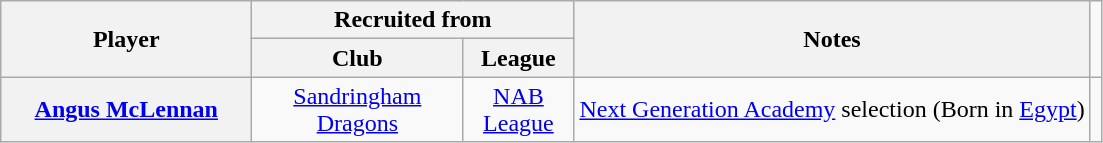<table class="wikitable sortable plainrowheaders" style="text-align:center;">
<tr>
<th rowspan=2 style="width: 120pt">Player</th>
<th colspan=2>Recruited from</th>
<th class="unsortable" rowspan=2>Notes</th>
</tr>
<tr>
<th style="width: 100pt">Club</th>
<th style="width: 50pt">League</th>
</tr>
<tr>
<th scope="row"><a href='#'>Angus McLennan</a></th>
<td><a href='#'>Sandringham Dragons</a></td>
<td><a href='#'>NAB League</a></td>
<td><a href='#'>Next Generation Academy</a> selection (Born in <a href='#'>Egypt</a>)</td>
<td></td>
</tr>
</table>
